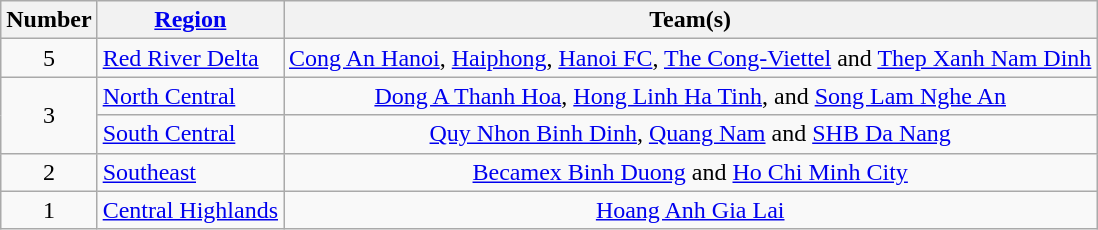<table class="wikitable" style="text-align:center">
<tr>
<th>Number</th>
<th><a href='#'>Region</a></th>
<th>Team(s)</th>
</tr>
<tr>
<td rowspan="1">5</td>
<td align="left"><a href='#'>Red River Delta</a></td>
<td><a href='#'>Cong An Hanoi</a>, <a href='#'>Haiphong</a>, <a href='#'>Hanoi FC</a>, <a href='#'>The Cong-Viettel</a> and <a href='#'>Thep Xanh Nam Dinh</a></td>
</tr>
<tr>
<td rowspan="2">3</td>
<td align="left"><a href='#'>North Central</a></td>
<td><a href='#'>Dong A Thanh Hoa</a>, <a href='#'>Hong Linh Ha Tinh</a>, and <a href='#'>Song Lam Nghe An</a></td>
</tr>
<tr>
<td align="left"><a href='#'>South Central</a></td>
<td><a href='#'>Quy Nhon Binh Dinh</a>, <a href='#'>Quang Nam</a> and <a href='#'>SHB Da Nang</a></td>
</tr>
<tr>
<td rowspan="1">2</td>
<td align="left"><a href='#'>Southeast</a></td>
<td><a href='#'>Becamex Binh Duong</a> and <a href='#'>Ho Chi Minh City</a></td>
</tr>
<tr>
<td rowspan="2">1</td>
<td align="left"><a href='#'>Central Highlands</a></td>
<td><a href='#'>Hoang Anh Gia Lai</a></td>
</tr>
</table>
